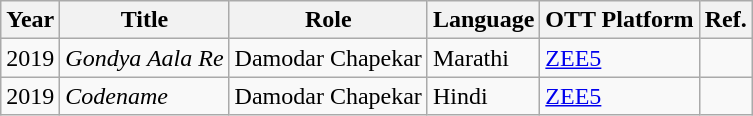<table class="wikitable sortable" style="font-size:100%">
<tr style="text-align:center;">
<th>Year</th>
<th>Title</th>
<th>Role</th>
<th>Language</th>
<th>OTT Platform</th>
<th>Ref.</th>
</tr>
<tr>
<td>2019</td>
<td><em>Gondya Aala Re</em></td>
<td>Damodar Chapekar</td>
<td>Marathi</td>
<td><a href='#'>ZEE5</a></td>
<td></td>
</tr>
<tr>
<td>2019</td>
<td><em>Codename</em></td>
<td>Damodar Chapekar</td>
<td>Hindi</td>
<td><a href='#'>ZEE5</a></td>
<td></td>
</tr>
</table>
